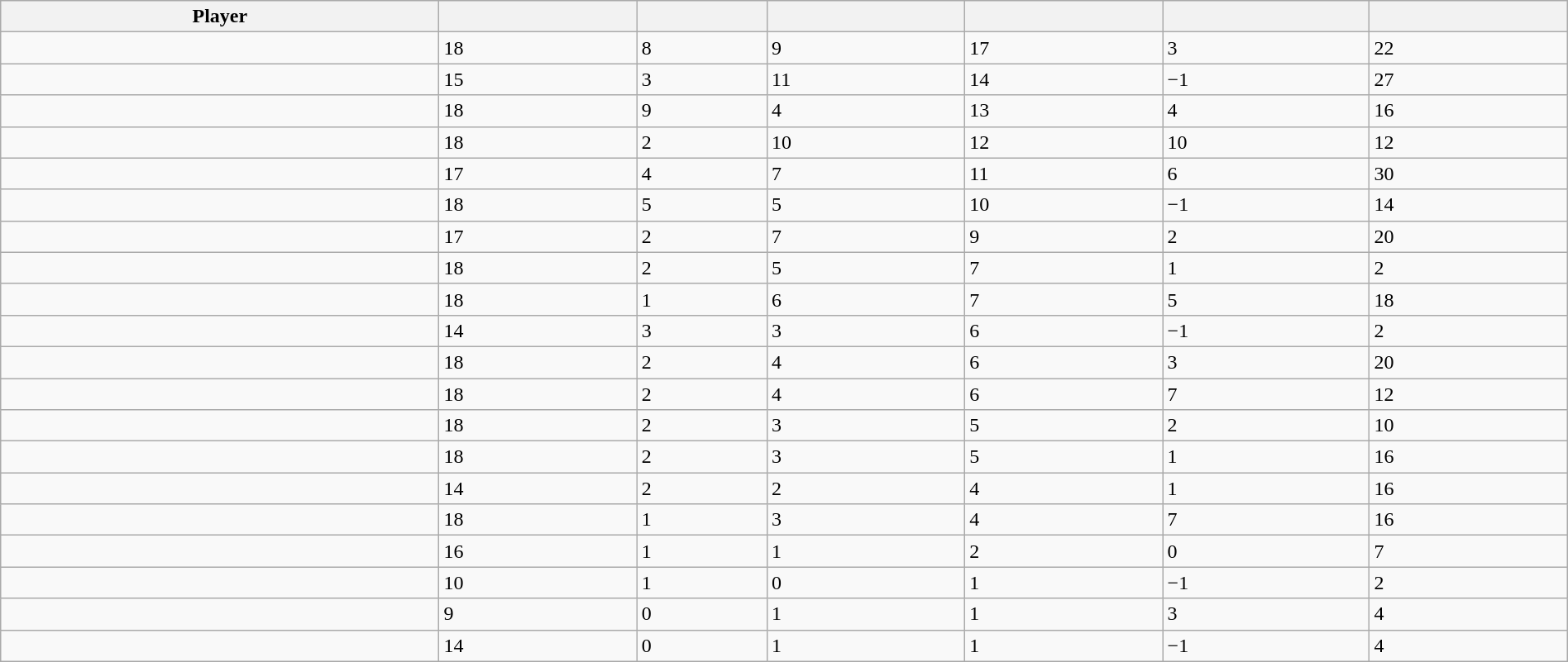<table class="wikitable sortable" style="width:100%;">
<tr align=center>
<th>Player</th>
<th></th>
<th></th>
<th></th>
<th></th>
<th data-sort-type="number"></th>
<th></th>
</tr>
<tr>
<td></td>
<td>18</td>
<td>8</td>
<td>9</td>
<td>17</td>
<td>3</td>
<td>22</td>
</tr>
<tr>
<td></td>
<td>15</td>
<td>3</td>
<td>11</td>
<td>14</td>
<td>−1</td>
<td>27</td>
</tr>
<tr>
<td></td>
<td>18</td>
<td>9</td>
<td>4</td>
<td>13</td>
<td>4</td>
<td>16</td>
</tr>
<tr>
<td></td>
<td>18</td>
<td>2</td>
<td>10</td>
<td>12</td>
<td>10</td>
<td>12</td>
</tr>
<tr>
<td></td>
<td>17</td>
<td>4</td>
<td>7</td>
<td>11</td>
<td>6</td>
<td>30</td>
</tr>
<tr>
<td></td>
<td>18</td>
<td>5</td>
<td>5</td>
<td>10</td>
<td>−1</td>
<td>14</td>
</tr>
<tr>
<td></td>
<td>17</td>
<td>2</td>
<td>7</td>
<td>9</td>
<td>2</td>
<td>20</td>
</tr>
<tr>
<td></td>
<td>18</td>
<td>2</td>
<td>5</td>
<td>7</td>
<td>1</td>
<td>2</td>
</tr>
<tr>
<td></td>
<td>18</td>
<td>1</td>
<td>6</td>
<td>7</td>
<td>5</td>
<td>18</td>
</tr>
<tr>
<td></td>
<td>14</td>
<td>3</td>
<td>3</td>
<td>6</td>
<td>−1</td>
<td>2</td>
</tr>
<tr>
<td></td>
<td>18</td>
<td>2</td>
<td>4</td>
<td>6</td>
<td>3</td>
<td>20</td>
</tr>
<tr>
<td></td>
<td>18</td>
<td>2</td>
<td>4</td>
<td>6</td>
<td>7</td>
<td>12</td>
</tr>
<tr>
<td></td>
<td>18</td>
<td>2</td>
<td>3</td>
<td>5</td>
<td>2</td>
<td>10</td>
</tr>
<tr>
<td></td>
<td>18</td>
<td>2</td>
<td>3</td>
<td>5</td>
<td>1</td>
<td>16</td>
</tr>
<tr>
<td></td>
<td>14</td>
<td>2</td>
<td>2</td>
<td>4</td>
<td>1</td>
<td>16</td>
</tr>
<tr>
<td></td>
<td>18</td>
<td>1</td>
<td>3</td>
<td>4</td>
<td>7</td>
<td>16</td>
</tr>
<tr>
<td></td>
<td>16</td>
<td>1</td>
<td>1</td>
<td>2</td>
<td>0</td>
<td>7</td>
</tr>
<tr>
<td></td>
<td>10</td>
<td>1</td>
<td>0</td>
<td>1</td>
<td>−1</td>
<td>2</td>
</tr>
<tr>
<td></td>
<td>9</td>
<td>0</td>
<td>1</td>
<td>1</td>
<td>3</td>
<td>4</td>
</tr>
<tr>
<td></td>
<td>14</td>
<td>0</td>
<td>1</td>
<td>1</td>
<td>−1</td>
<td>4</td>
</tr>
</table>
